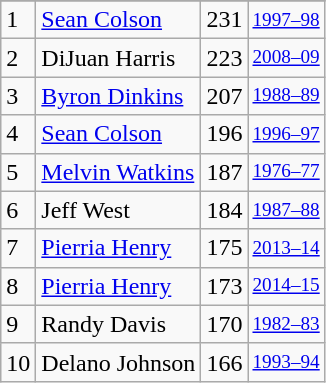<table class="wikitable">
<tr>
</tr>
<tr>
<td>1</td>
<td><a href='#'>Sean Colson</a></td>
<td>231</td>
<td style="font-size:80%;"><a href='#'>1997–98</a></td>
</tr>
<tr>
<td>2</td>
<td>DiJuan Harris</td>
<td>223</td>
<td style="font-size:80%;"><a href='#'>2008–09</a></td>
</tr>
<tr>
<td>3</td>
<td><a href='#'>Byron Dinkins</a></td>
<td>207</td>
<td style="font-size:80%;"><a href='#'>1988–89</a></td>
</tr>
<tr>
<td>4</td>
<td><a href='#'>Sean Colson</a></td>
<td>196</td>
<td style="font-size:80%;"><a href='#'>1996–97</a></td>
</tr>
<tr>
<td>5</td>
<td><a href='#'>Melvin Watkins</a></td>
<td>187</td>
<td style="font-size:80%;"><a href='#'>1976–77</a></td>
</tr>
<tr>
<td>6</td>
<td>Jeff West</td>
<td>184</td>
<td style="font-size:80%;"><a href='#'>1987–88</a></td>
</tr>
<tr>
<td>7</td>
<td><a href='#'>Pierria Henry</a></td>
<td>175</td>
<td style="font-size:80%;"><a href='#'>2013–14</a></td>
</tr>
<tr>
<td>8</td>
<td><a href='#'>Pierria Henry</a></td>
<td>173</td>
<td style="font-size:80%;"><a href='#'>2014–15</a></td>
</tr>
<tr>
<td>9</td>
<td>Randy Davis</td>
<td>170</td>
<td style="font-size:80%;"><a href='#'>1982–83</a></td>
</tr>
<tr>
<td>10</td>
<td>Delano Johnson</td>
<td>166</td>
<td style="font-size:80%;"><a href='#'>1993–94</a></td>
</tr>
</table>
